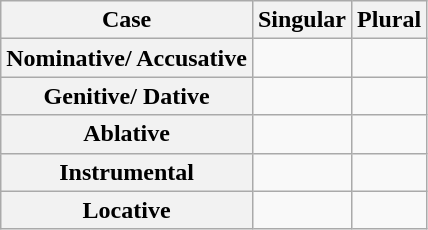<table class="wikitable">
<tr>
<th>Case</th>
<th>Singular</th>
<th>Plural</th>
</tr>
<tr>
<th>Nominative/ Accusative</th>
<td></td>
<td></td>
</tr>
<tr>
<th>Genitive/ Dative</th>
<td></td>
<td></td>
</tr>
<tr>
<th>Ablative</th>
<td></td>
<td></td>
</tr>
<tr>
<th>Instrumental</th>
<td></td>
<td></td>
</tr>
<tr>
<th>Locative</th>
<td></td>
<td></td>
</tr>
</table>
